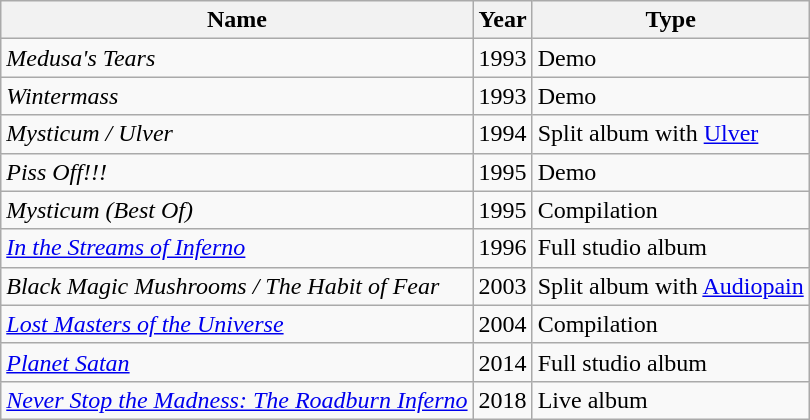<table class="wikitable">
<tr>
<th>Name</th>
<th>Year</th>
<th>Type</th>
</tr>
<tr>
<td><em>Medusa's Tears</em></td>
<td>1993</td>
<td>Demo</td>
</tr>
<tr>
<td><em>Wintermass</em></td>
<td>1993</td>
<td>Demo</td>
</tr>
<tr>
<td><em>Mysticum / Ulver</em></td>
<td>1994</td>
<td>Split album with <a href='#'>Ulver</a></td>
</tr>
<tr>
<td><em>Piss Off!!!</em></td>
<td>1995</td>
<td>Demo</td>
</tr>
<tr>
<td><em>Mysticum (Best Of)</em></td>
<td>1995</td>
<td>Compilation</td>
</tr>
<tr>
<td><em><a href='#'>In the Streams of Inferno</a></em></td>
<td>1996</td>
<td>Full studio album</td>
</tr>
<tr>
<td><em>Black Magic Mushrooms / The Habit of Fear</em></td>
<td>2003</td>
<td>Split album with <a href='#'>Audiopain</a></td>
</tr>
<tr>
<td><em><a href='#'>Lost Masters of the Universe</a></em></td>
<td>2004</td>
<td>Compilation</td>
</tr>
<tr>
<td><em><a href='#'>Planet Satan</a></em></td>
<td>2014</td>
<td>Full studio album</td>
</tr>
<tr>
<td><em><a href='#'>Never Stop the Madness: The Roadburn Inferno</a></em></td>
<td>2018</td>
<td>Live album</td>
</tr>
</table>
